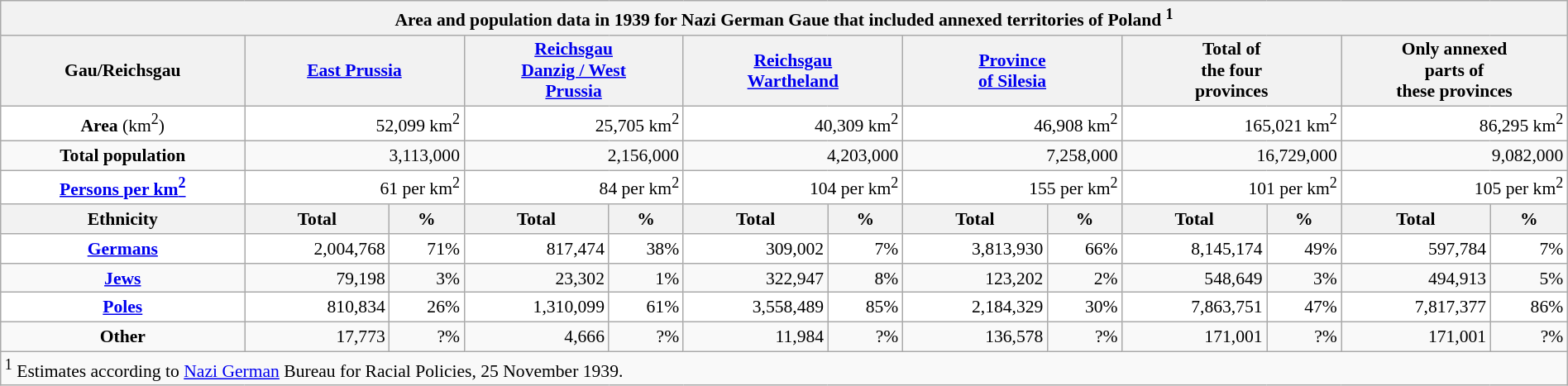<table class=wikitable style="font-size: 90%; width: 100%;">
<tr>
<th colspan="13" style="text-align:center;">Area and population data in 1939 for Nazi German Gaue that included annexed territories of Poland <sup>1</sup></th>
</tr>
<tr>
<th>Gau/Reichsgau</th>
<th colspan="2"><a href='#'>East Prussia</a></th>
<th colspan="2"><a href='#'>Reichsgau <br> Danzig / West <br> Prussia</a></th>
<th colspan="2"><a href='#'>Reichsgau <br> Wartheland</a></th>
<th colspan="2"><a href='#'>Province <br> of Silesia</a></th>
<th colspan="2">Total of <br> the four <br> provinces</th>
<th colspan="2">Only annexed <br> parts of <br> these provinces</th>
</tr>
<tr style="text-align:right; background:white;">
<td style="text-align:center;"><strong>Area</strong> (km<sup>2</sup>)</td>
<td colspan="2">52,099 km<sup>2</sup></td>
<td colspan="2">25,705 km<sup>2</sup></td>
<td colspan="2">40,309 km<sup>2</sup></td>
<td colspan="2">46,908 km<sup>2</sup></td>
<td colspan="2">165,021 km<sup>2</sup></td>
<td colspan="2">86,295 km<sup>2</sup></td>
</tr>
<tr style="text-align:right;">
<td style="text-align:center;"><strong>Total population</strong></td>
<td colspan="2">3,113,000</td>
<td colspan="2">2,156,000</td>
<td colspan="2">4,203,000</td>
<td colspan="2">7,258,000</td>
<td colspan="2">16,729,000</td>
<td colspan="2">9,082,000</td>
</tr>
<tr style="text-align:right; background:white;">
<td style="text-align:center;"><strong><a href='#'>Persons per km<sup>2</sup></a></strong></td>
<td colspan="2">61 per km<sup>2</sup></td>
<td colspan="2">84 per km<sup>2</sup></td>
<td colspan="2">104 per km<sup>2</sup></td>
<td colspan="2">155 per km<sup>2</sup></td>
<td colspan="2">101 per km<sup>2</sup></td>
<td colspan="2">105 per km<sup>2</sup></td>
</tr>
<tr>
<th>Ethnicity</th>
<th>Total</th>
<th>%</th>
<th>Total</th>
<th>%</th>
<th>Total</th>
<th>%</th>
<th>Total</th>
<th>%</th>
<th>Total</th>
<th>%</th>
<th>Total</th>
<th>%</th>
</tr>
<tr style="text-align:right; background:white;">
<td style="text-align:center;"><strong><a href='#'>Germans</a></strong></td>
<td>2,004,768</td>
<td>71%</td>
<td>817,474</td>
<td>38%</td>
<td>309,002</td>
<td>7%</td>
<td>3,813,930</td>
<td>66%</td>
<td>8,145,174</td>
<td>49%</td>
<td>597,784</td>
<td>7%</td>
</tr>
<tr style="text-align:right;">
<td style="text-align:center;"><strong><a href='#'>Jews</a></strong></td>
<td>79,198</td>
<td>3%</td>
<td>23,302</td>
<td>1%</td>
<td>322,947</td>
<td>8%</td>
<td>123,202</td>
<td>2%</td>
<td>548,649</td>
<td>3%</td>
<td>494,913</td>
<td>5%</td>
</tr>
<tr style="text-align:right; background:white;">
<td style="text-align:center;"><strong><a href='#'>Poles</a></strong></td>
<td>810,834</td>
<td>26%</td>
<td>1,310,099</td>
<td>61%</td>
<td>3,558,489</td>
<td>85%</td>
<td>2,184,329</td>
<td>30%</td>
<td>7,863,751</td>
<td>47%</td>
<td>7,817,377</td>
<td>86%</td>
</tr>
<tr style="text-align:right;">
<td style="text-align:center;"><strong>Other</strong></td>
<td>17,773</td>
<td>?%</td>
<td>4,666</td>
<td>?%</td>
<td>11,984</td>
<td>?%</td>
<td>136,578</td>
<td>?%</td>
<td>171,001</td>
<td>?%</td>
<td>171,001</td>
<td>?%</td>
</tr>
<tr style="text-align:left;">
<td colspan="13"><sup>1</sup> Estimates according to <a href='#'>Nazi German</a> Bureau for Racial Policies, 25 November 1939.</td>
</tr>
</table>
